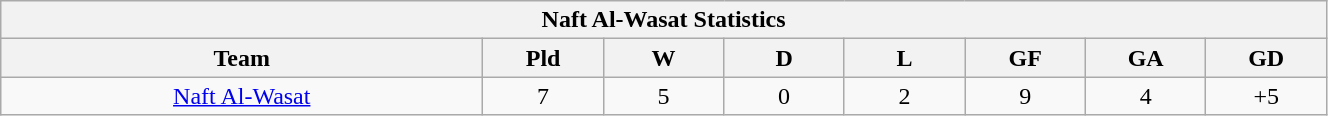<table width=70% class="wikitable" style="text-align:">
<tr>
<th colspan=9>Naft Al-Wasat Statistics</th>
</tr>
<tr>
<th width=20%>Team</th>
<th width=5%>Pld</th>
<th width=5%>W</th>
<th width=5%>D</th>
<th width=5%>L</th>
<th width=5%>GF</th>
<th width=5%>GA</th>
<th width=5%>GD</th>
</tr>
<tr align=center>
<td align=center> <a href='#'>Naft Al-Wasat</a></td>
<td>7</td>
<td>5</td>
<td>0</td>
<td>2</td>
<td>9</td>
<td>4</td>
<td>+5</td>
</tr>
</table>
